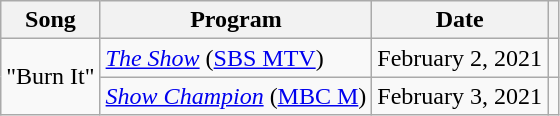<table class="wikitable">
<tr>
<th>Song</th>
<th>Program</th>
<th>Date</th>
<th></th>
</tr>
<tr>
<td rowspan="2">"Burn It"</td>
<td><em><a href='#'>The Show</a></em> (<a href='#'>SBS MTV</a>)</td>
<td>February 2, 2021</td>
<td></td>
</tr>
<tr>
<td><em><a href='#'>Show Champion</a></em> (<a href='#'>MBC M</a>)</td>
<td>February 3, 2021</td>
<td></td>
</tr>
</table>
